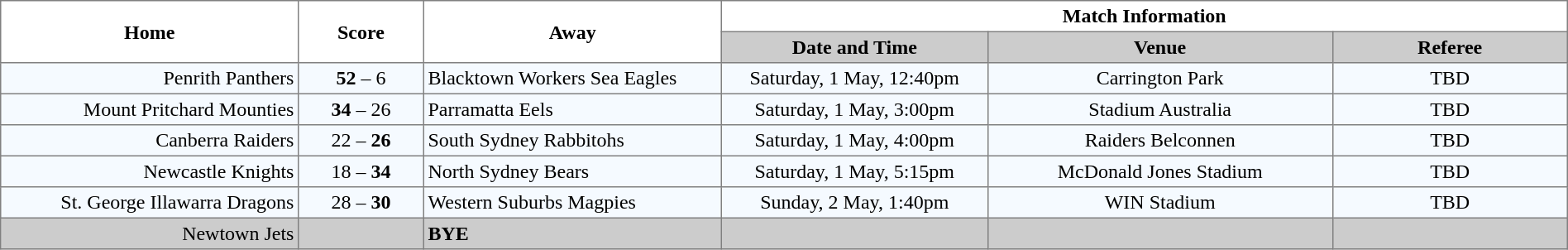<table border="1" cellpadding="3" cellspacing="0" width="100%" style="border-collapse:collapse;  text-align:center;">
<tr>
<th rowspan="2" width="19%">Home</th>
<th rowspan="2" width="8%">Score</th>
<th rowspan="2" width="19%">Away</th>
<th colspan="3">Match Information</th>
</tr>
<tr bgcolor="#CCCCCC">
<th width="17%">Date and Time</th>
<th width="22%">Venue</th>
<th width="50%">Referee</th>
</tr>
<tr style="text-align:center; background:#f5faff;">
<td align="right">Penrith Panthers </td>
<td><strong>52</strong> – 6</td>
<td align="left"> Blacktown Workers Sea Eagles</td>
<td>Saturday, 1 May, 12:40pm</td>
<td>Carrington Park</td>
<td>TBD</td>
</tr>
<tr style="text-align:center; background:#f5faff;">
<td align="right">Mount Pritchard Mounties </td>
<td><strong>34</strong> – 26</td>
<td align="left"> Parramatta Eels</td>
<td>Saturday, 1 May, 3:00pm</td>
<td>Stadium Australia</td>
<td>TBD</td>
</tr>
<tr style="text-align:center; background:#f5faff;">
<td align="right">Canberra Raiders </td>
<td>22 – <strong>26</strong></td>
<td align="left"> South Sydney Rabbitohs</td>
<td>Saturday, 1 May, 4:00pm</td>
<td>Raiders Belconnen</td>
<td>TBD</td>
</tr>
<tr style="text-align:center; background:#f5faff;">
<td align="right">Newcastle Knights </td>
<td>18 – <strong>34</strong></td>
<td align="left"> North Sydney Bears</td>
<td>Saturday, 1 May, 5:15pm</td>
<td>McDonald Jones Stadium</td>
<td>TBD</td>
</tr>
<tr style="text-align:center; background:#f5faff;">
<td align="right">St. George Illawarra Dragons </td>
<td>28 – <strong>30</strong></td>
<td align="left"> Western Suburbs Magpies</td>
<td>Sunday, 2 May, 1:40pm</td>
<td>WIN Stadium</td>
<td>TBD</td>
</tr>
<tr style="text-align:center; background:#CCCCCC;">
<td align="right">Newtown Jets </td>
<td></td>
<td align="left"><strong>BYE</strong></td>
<td></td>
<td></td>
<td></td>
</tr>
</table>
